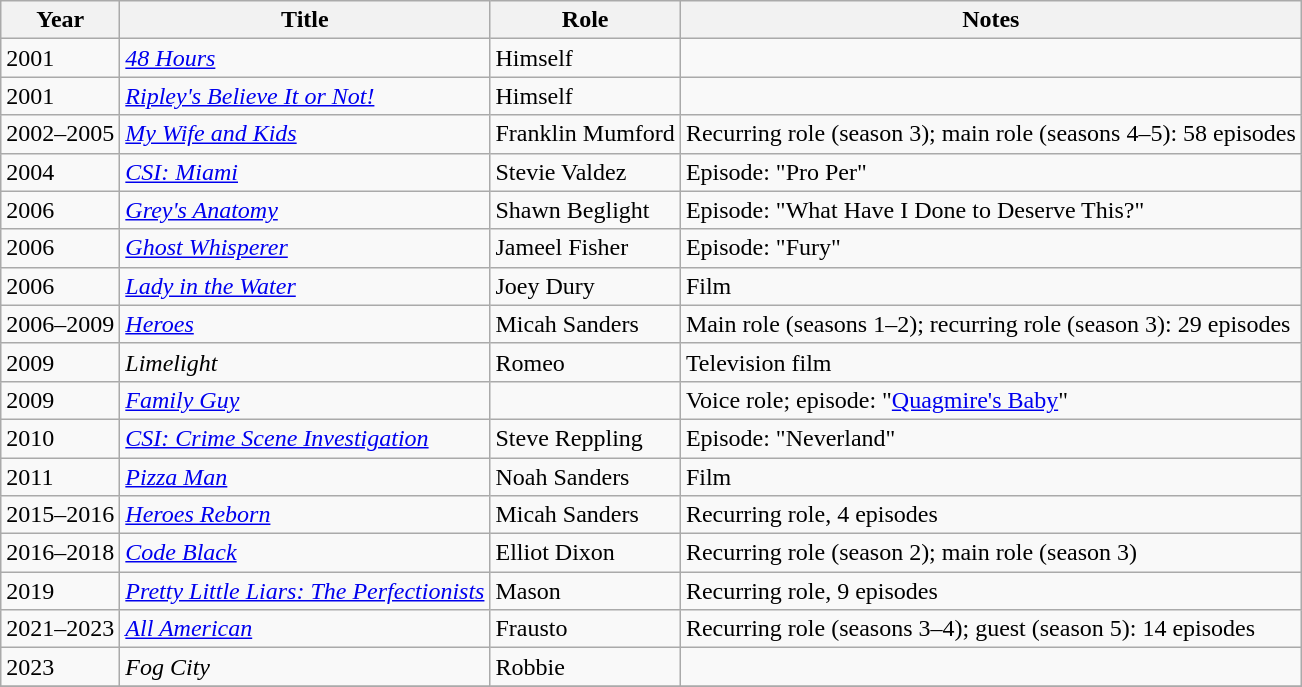<table class="wikitable">
<tr>
<th>Year</th>
<th>Title</th>
<th>Role</th>
<th>Notes</th>
</tr>
<tr>
<td>2001</td>
<td><em><a href='#'>48 Hours</a></em></td>
<td>Himself</td>
<td></td>
</tr>
<tr>
<td>2001</td>
<td><em><a href='#'>Ripley's Believe It or Not!</a></em></td>
<td>Himself</td>
<td></td>
</tr>
<tr>
<td>2002–2005</td>
<td><em><a href='#'>My Wife and Kids</a></em></td>
<td>Franklin Mumford</td>
<td>Recurring role (season 3); main role (seasons 4–5): 58 episodes</td>
</tr>
<tr>
<td>2004</td>
<td><em><a href='#'>CSI: Miami</a></em></td>
<td>Stevie Valdez</td>
<td>Episode: "Pro Per"</td>
</tr>
<tr>
<td>2006</td>
<td><em><a href='#'>Grey's Anatomy</a></em></td>
<td>Shawn Beglight</td>
<td>Episode: "What Have I Done to Deserve This?"</td>
</tr>
<tr>
<td>2006</td>
<td><em><a href='#'>Ghost Whisperer</a></em></td>
<td>Jameel Fisher</td>
<td>Episode: "Fury"</td>
</tr>
<tr>
<td>2006</td>
<td><em><a href='#'>Lady in the Water</a></em></td>
<td>Joey Dury</td>
<td>Film</td>
</tr>
<tr>
<td>2006–2009</td>
<td><em><a href='#'>Heroes</a></em></td>
<td>Micah Sanders</td>
<td>Main role (seasons 1–2); recurring role (season 3): 29 episodes</td>
</tr>
<tr>
<td>2009</td>
<td><em>Limelight</em></td>
<td>Romeo</td>
<td>Television film</td>
</tr>
<tr>
<td>2009</td>
<td><em><a href='#'>Family Guy</a></em></td>
<td></td>
<td>Voice role; episode: "<a href='#'>Quagmire's Baby</a>"</td>
</tr>
<tr>
<td>2010</td>
<td><em><a href='#'>CSI: Crime Scene Investigation</a></em></td>
<td>Steve Reppling</td>
<td>Episode: "Neverland"</td>
</tr>
<tr>
<td>2011</td>
<td><em><a href='#'>Pizza Man</a></em></td>
<td>Noah Sanders</td>
<td>Film</td>
</tr>
<tr>
<td>2015–2016</td>
<td><em><a href='#'>Heroes Reborn</a></em></td>
<td>Micah Sanders</td>
<td>Recurring role, 4 episodes</td>
</tr>
<tr>
<td>2016–2018</td>
<td><em><a href='#'>Code Black</a></em></td>
<td>Elliot Dixon</td>
<td>Recurring role (season 2); main role (season 3)</td>
</tr>
<tr>
<td>2019</td>
<td><em><a href='#'>Pretty Little Liars: The Perfectionists</a></em></td>
<td>Mason</td>
<td>Recurring role, 9 episodes</td>
</tr>
<tr>
<td>2021–2023</td>
<td><em><a href='#'>All American</a></em></td>
<td>Frausto</td>
<td>Recurring role (seasons 3–4); guest (season 5): 14 episodes</td>
</tr>
<tr>
<td>2023</td>
<td><em>Fog City</em></td>
<td>Robbie</td>
<td></td>
</tr>
<tr>
</tr>
</table>
